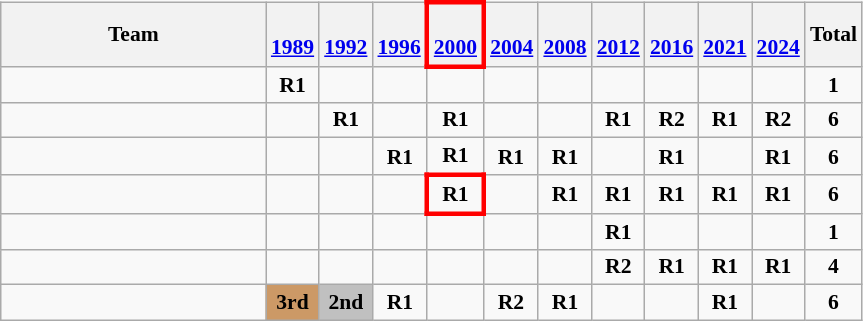<table class="wikitable" style="text-align:center; font-size:90%">
<tr>
<th width=170>Team</th>
<th><br><a href='#'>1989</a></th>
<th><br><a href='#'>1992</a></th>
<th><br><a href='#'>1996</a></th>
<th style="border:3px solid red"><br><a href='#'>2000</a></th>
<th><br><a href='#'>2004</a></th>
<th><br><a href='#'>2008</a></th>
<th><br><a href='#'>2012</a></th>
<th><br><a href='#'>2016</a></th>
<th><br><a href='#'>2021</a></th>
<th><br><a href='#'>2024</a></th>
<th>Total</th>
</tr>
<tr>
<td align=left></td>
<td><strong>R1</strong></td>
<td></td>
<td></td>
<td></td>
<td></td>
<td></td>
<td></td>
<td></td>
<td></td>
<td></td>
<td><strong>1</strong></td>
</tr>
<tr>
<td align=left></td>
<td></td>
<td><strong>R1</strong></td>
<td></td>
<td><strong>R1</strong></td>
<td></td>
<td></td>
<td><strong>R1</strong></td>
<td><strong>R2</strong></td>
<td><strong>R1</strong></td>
<td><strong>R2</strong></td>
<td><strong>6</strong></td>
</tr>
<tr>
<td align=left></td>
<td></td>
<td></td>
<td><strong>R1</strong></td>
<td><strong>R1</strong></td>
<td><strong>R1</strong></td>
<td><strong>R1</strong></td>
<td></td>
<td><strong>R1</strong></td>
<td></td>
<td><strong>R1</strong></td>
<td><strong>6</strong></td>
</tr>
<tr>
<td align=left></td>
<td></td>
<td></td>
<td></td>
<td style="border: 3px solid red"><strong>R1</strong></td>
<td></td>
<td><strong>R1</strong></td>
<td><strong>R1</strong></td>
<td><strong>R1</strong></td>
<td><strong>R1</strong></td>
<td><strong>R1</strong></td>
<td><strong>6</strong></td>
</tr>
<tr>
<td align=left></td>
<td></td>
<td></td>
<td></td>
<td></td>
<td></td>
<td></td>
<td><strong>R1</strong></td>
<td></td>
<td></td>
<td></td>
<td><strong>1</strong></td>
</tr>
<tr>
<td align=left></td>
<td></td>
<td></td>
<td></td>
<td></td>
<td></td>
<td></td>
<td><strong>R2</strong></td>
<td><strong>R1</strong></td>
<td><strong>R1</strong></td>
<td><strong>R1</strong></td>
<td><strong>4</strong></td>
</tr>
<tr>
<td align=left></td>
<td style="background-color:#cc9966"><strong>3rd</strong></td>
<td style="background-color:silver"><strong>2nd</strong></td>
<td><strong>R1</strong></td>
<td></td>
<td><strong>R2</strong></td>
<td><strong>R1</strong></td>
<td></td>
<td></td>
<td><strong>R1</strong></td>
<td></td>
<td><strong>6</strong></td>
</tr>
</table>
